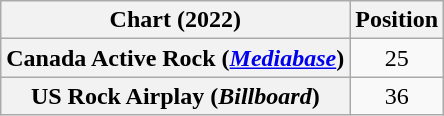<table class="wikitable plainrowheaders" style="text-align:center">
<tr>
<th scope="col">Chart (2022)</th>
<th scope="col">Position</th>
</tr>
<tr>
<th scope="row">Canada Active Rock (<em><a href='#'>Mediabase</a></em>)</th>
<td>25</td>
</tr>
<tr>
<th scope="row">US Rock Airplay (<em>Billboard</em>)</th>
<td>36</td>
</tr>
</table>
